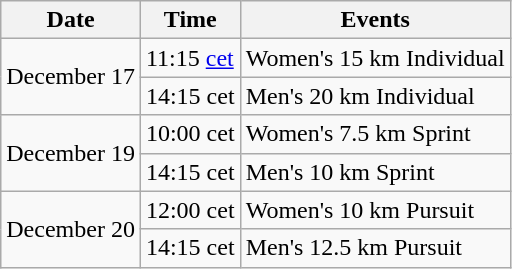<table class="wikitable" border="1">
<tr>
<th>Date</th>
<th>Time</th>
<th>Events</th>
</tr>
<tr>
<td rowspan=2>December 17</td>
<td>11:15 <a href='#'>cet</a></td>
<td>Women's 15 km Individual</td>
</tr>
<tr>
<td>14:15 cet</td>
<td>Men's 20 km Individual</td>
</tr>
<tr>
<td rowspan=2>December 19</td>
<td>10:00 cet</td>
<td>Women's 7.5 km Sprint</td>
</tr>
<tr>
<td>14:15 cet</td>
<td>Men's 10 km Sprint</td>
</tr>
<tr>
<td rowspan=2>December 20</td>
<td>12:00 cet</td>
<td>Women's 10 km Pursuit</td>
</tr>
<tr>
<td>14:15 cet</td>
<td>Men's 12.5 km Pursuit</td>
</tr>
</table>
